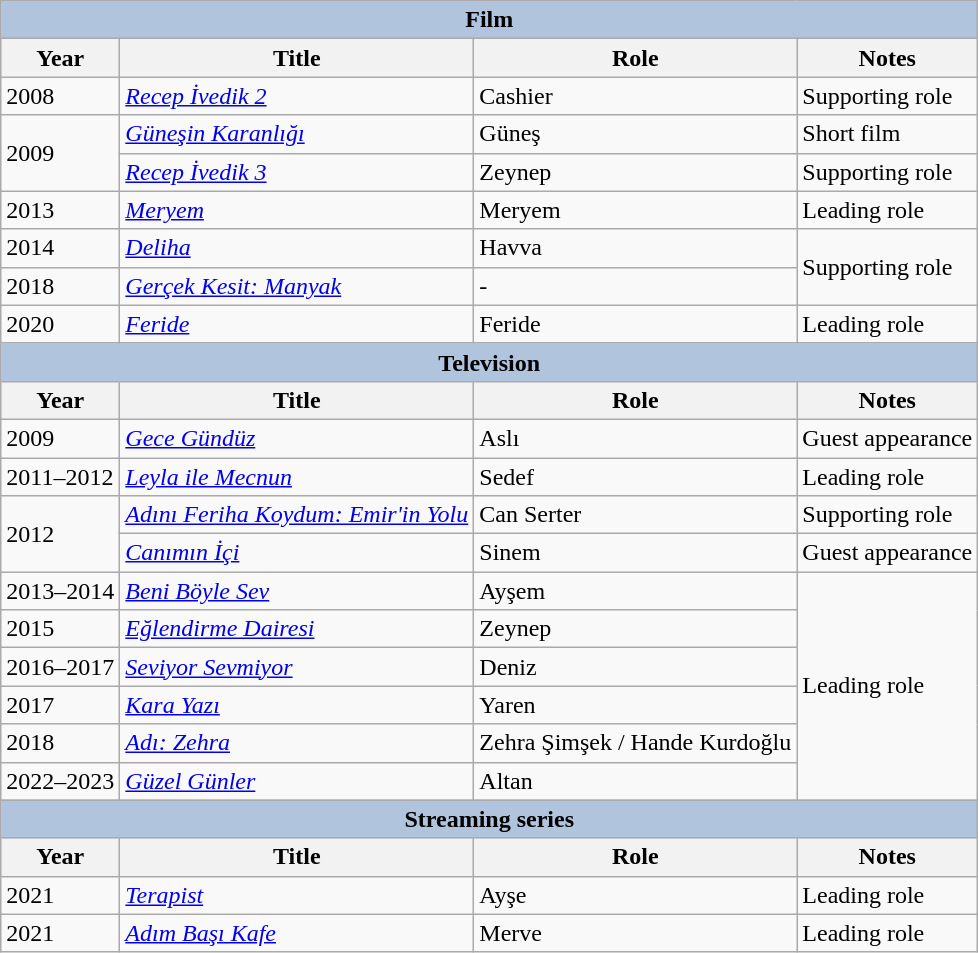<table class="wikitable">
<tr>
<th colspan="4" style="background:LightSteelBlue">Film</th>
</tr>
<tr>
<th>Year</th>
<th>Title</th>
<th>Role</th>
<th>Notes</th>
</tr>
<tr>
<td>2008</td>
<td><em><a href='#'>Recep İvedik 2</a></em></td>
<td>Cashier</td>
<td>Supporting role</td>
</tr>
<tr>
<td rowspan="2">2009</td>
<td><em><a href='#'>Güneşin Karanlığı</a></em></td>
<td>Güneş</td>
<td>Short film</td>
</tr>
<tr>
<td><em><a href='#'>Recep İvedik 3</a></em></td>
<td>Zeynep</td>
<td>Supporting role</td>
</tr>
<tr>
<td>2013</td>
<td><em><a href='#'>Meryem</a></em></td>
<td>Meryem</td>
<td>Leading role</td>
</tr>
<tr>
<td>2014</td>
<td><em><a href='#'>Deliha</a></em></td>
<td>Havva</td>
<td rowspan="2">Supporting role</td>
</tr>
<tr>
<td>2018</td>
<td><em><a href='#'>Gerçek Kesit: Manyak</a></em></td>
<td>-</td>
</tr>
<tr>
<td>2020</td>
<td><em><a href='#'>Feride</a></em></td>
<td>Feride</td>
<td>Leading role</td>
</tr>
<tr>
<th colspan="4" style="background:LightSteelBlue">Television</th>
</tr>
<tr>
<th>Year</th>
<th>Title</th>
<th>Role</th>
<th>Notes</th>
</tr>
<tr>
<td>2009</td>
<td><em><a href='#'>Gece Gündüz</a></em></td>
<td>Aslı</td>
<td>Guest appearance</td>
</tr>
<tr>
<td>2011–2012</td>
<td><em><a href='#'>Leyla ile Mecnun</a></em></td>
<td>Sedef</td>
<td>Leading role</td>
</tr>
<tr>
<td rowspan="2">2012</td>
<td><em><a href='#'>Adını Feriha Koydum: Emir'in Yolu</a></em></td>
<td>Can Serter</td>
<td>Supporting role</td>
</tr>
<tr>
<td><em><a href='#'>Canımın İçi</a></em></td>
<td>Sinem</td>
<td>Guest appearance</td>
</tr>
<tr>
<td>2013–2014</td>
<td><em><a href='#'>Beni Böyle Sev</a></em></td>
<td>Ayşem</td>
<td rowspan="6">Leading role</td>
</tr>
<tr>
<td>2015</td>
<td><em><a href='#'>Eğlendirme Dairesi</a></em></td>
<td>Zeynep</td>
</tr>
<tr>
<td>2016–2017</td>
<td><em><a href='#'>Seviyor Sevmiyor</a></em></td>
<td>Deniz</td>
</tr>
<tr>
<td>2017</td>
<td><em><a href='#'>Kara Yazı</a></em></td>
<td>Yaren</td>
</tr>
<tr>
<td>2018</td>
<td><em><a href='#'>Adı: Zehra</a></em></td>
<td>Zehra Şimşek / Hande Kurdoğlu</td>
</tr>
<tr>
<td>2022–2023</td>
<td><em><a href='#'>Güzel Günler</a></em></td>
<td>Altan</td>
</tr>
<tr>
<th colspan="4" style="background:LightSteelBlue">Streaming series</th>
</tr>
<tr>
<th>Year</th>
<th>Title</th>
<th>Role</th>
<th>Notes</th>
</tr>
<tr>
<td>2021</td>
<td><em><a href='#'>Terapist</a></em></td>
<td>Ayşe</td>
<td>Leading role</td>
</tr>
<tr>
<td>2021</td>
<td><em><a href='#'>Adım Başı Kafe</a></em></td>
<td>Merve</td>
<td>Leading role</td>
</tr>
</table>
